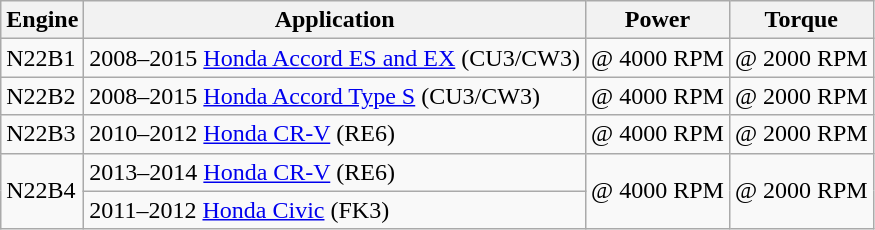<table class="wikitable">
<tr>
<th>Engine</th>
<th>Application</th>
<th>Power</th>
<th>Torque</th>
</tr>
<tr>
<td>N22B1</td>
<td>2008–2015 <a href='#'>Honda Accord ES and EX</a> (CU3/CW3)</td>
<td> @ 4000 RPM</td>
<td> @ 2000 RPM</td>
</tr>
<tr>
<td>N22B2</td>
<td>2008–2015 <a href='#'>Honda Accord Type S</a> (CU3/CW3)</td>
<td> @ 4000 RPM</td>
<td> @ 2000 RPM</td>
</tr>
<tr>
<td>N22B3</td>
<td>2010–2012 <a href='#'>Honda CR-V</a> (RE6)</td>
<td> @ 4000 RPM</td>
<td> @ 2000 RPM</td>
</tr>
<tr>
<td rowspan="2">N22B4</td>
<td>2013–2014 <a href='#'>Honda CR-V</a> (RE6)</td>
<td rowspan="2"> @ 4000 RPM</td>
<td rowspan="2"> @ 2000 RPM</td>
</tr>
<tr>
<td>2011–2012 <a href='#'>Honda Civic</a> (FK3)</td>
</tr>
</table>
